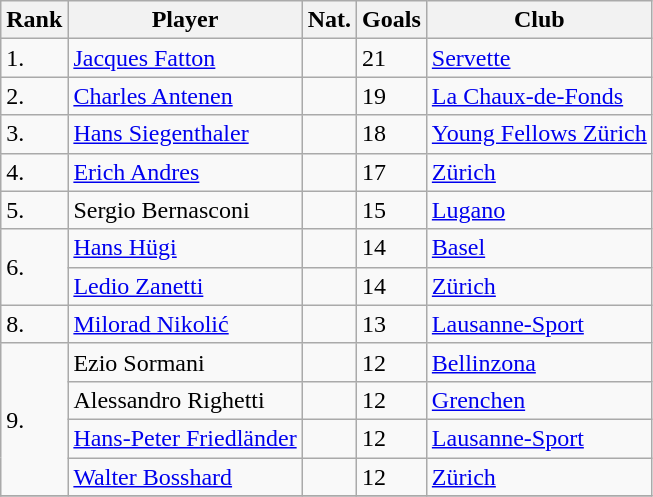<table class="wikitable sortable">
<tr>
<th>Rank</th>
<th>Player</th>
<th>Nat.</th>
<th>Goals</th>
<th>Club</th>
</tr>
<tr>
<td>1.</td>
<td><a href='#'>Jacques Fatton</a></td>
<td></td>
<td>21</td>
<td><a href='#'>Servette</a></td>
</tr>
<tr>
<td>2.</td>
<td><a href='#'>Charles Antenen</a></td>
<td></td>
<td>19</td>
<td><a href='#'>La Chaux-de-Fonds</a></td>
</tr>
<tr>
<td>3.</td>
<td><a href='#'>Hans Siegenthaler</a></td>
<td></td>
<td>18</td>
<td><a href='#'>Young Fellows Zürich</a></td>
</tr>
<tr>
<td>4.</td>
<td><a href='#'>Erich Andres</a></td>
<td></td>
<td>17</td>
<td><a href='#'>Zürich</a></td>
</tr>
<tr>
<td>5.</td>
<td>Sergio Bernasconi</td>
<td></td>
<td>15</td>
<td><a href='#'>Lugano</a></td>
</tr>
<tr>
<td rowspan=2>6.</td>
<td><a href='#'>Hans Hügi</a></td>
<td></td>
<td>14</td>
<td><a href='#'>Basel</a></td>
</tr>
<tr>
<td><a href='#'>Ledio Zanetti</a></td>
<td></td>
<td>14</td>
<td><a href='#'>Zürich</a></td>
</tr>
<tr>
<td>8.</td>
<td><a href='#'>Milorad Nikolić</a></td>
<td></td>
<td>13</td>
<td><a href='#'>Lausanne-Sport</a></td>
</tr>
<tr>
<td rowspan=4>9.</td>
<td>Ezio Sormani</td>
<td></td>
<td>12</td>
<td><a href='#'>Bellinzona</a></td>
</tr>
<tr>
<td>Alessandro Righetti</td>
<td></td>
<td>12</td>
<td><a href='#'>Grenchen</a></td>
</tr>
<tr>
<td><a href='#'>Hans-Peter Friedländer</a></td>
<td></td>
<td>12</td>
<td><a href='#'>Lausanne-Sport</a></td>
</tr>
<tr>
<td><a href='#'>Walter Bosshard</a></td>
<td></td>
<td>12</td>
<td><a href='#'>Zürich</a></td>
</tr>
<tr>
</tr>
</table>
